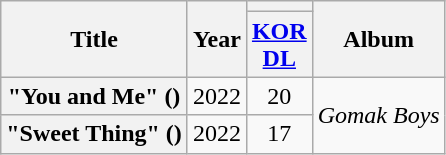<table class="wikitable plainrowheaders sortable" text-align="center">
<tr>
<th scope="col" rowspan="2">Title</th>
<th scope="col" rowspan="2">Year</th>
<th scope="col" class="unsortable"></th>
<th scope="col" rowspan="2">Album</th>
</tr>
<tr>
<th scope="col" class="unsortable"><a href='#'>KOR<br>DL</a><br></th>
</tr>
<tr>
<th scope="row">"You and Me" ()</th>
<td>2022</td>
<td style="text-align:center">20</td>
<td rowspan="2"><em>Gomak Boys</em></td>
</tr>
<tr>
<th scope="row">"Sweet Thing" ()</th>
<td>2022</td>
<td style="text-align:center">17</td>
</tr>
</table>
